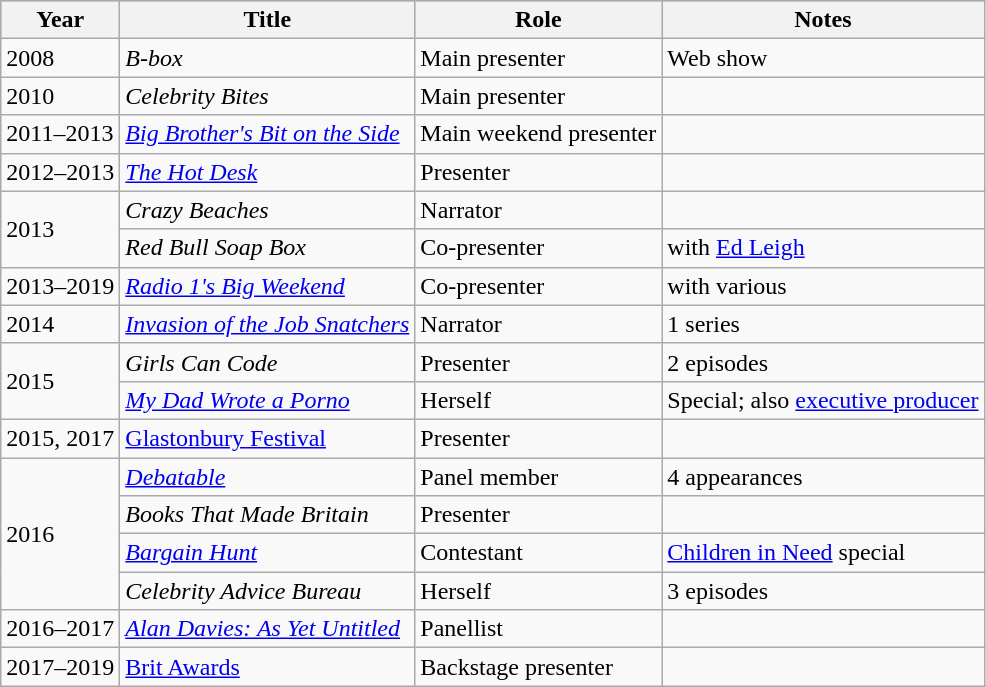<table class="wikitable sortable">
<tr style="background:#b0c4de; text-align:center;">
<th>Year</th>
<th>Title</th>
<th>Role</th>
<th>Notes</th>
</tr>
<tr>
<td>2008</td>
<td><em>B-box </em></td>
<td>Main presenter</td>
<td>Web show</td>
</tr>
<tr>
<td>2010</td>
<td><em>Celebrity Bites</em></td>
<td>Main presenter</td>
<td></td>
</tr>
<tr>
<td>2011–2013</td>
<td><em><a href='#'>Big Brother's Bit on the Side</a></em></td>
<td>Main weekend presenter</td>
<td></td>
</tr>
<tr>
<td>2012–2013</td>
<td><em><a href='#'>The Hot Desk</a></em></td>
<td>Presenter</td>
<td></td>
</tr>
<tr>
<td rowspan="2">2013</td>
<td><em>Crazy Beaches</em></td>
<td>Narrator</td>
<td></td>
</tr>
<tr>
<td><em>Red Bull Soap Box</em></td>
<td>Co-presenter</td>
<td>with <a href='#'>Ed Leigh</a></td>
</tr>
<tr>
<td>2013–2019</td>
<td><em><a href='#'>Radio 1's Big Weekend</a></em></td>
<td>Co-presenter</td>
<td>with various</td>
</tr>
<tr>
<td>2014</td>
<td><em><a href='#'>Invasion of the Job Snatchers</a></em></td>
<td>Narrator</td>
<td>1 series</td>
</tr>
<tr>
<td rowspan="2">2015</td>
<td><em>Girls Can Code</em></td>
<td>Presenter</td>
<td>2 episodes</td>
</tr>
<tr>
<td><em><a href='#'>My Dad Wrote a Porno</a></em></td>
<td>Herself</td>
<td>Special; also <a href='#'>executive producer</a></td>
</tr>
<tr>
<td>2015, 2017</td>
<td><a href='#'>Glastonbury Festival</a></td>
<td>Presenter</td>
<td></td>
</tr>
<tr>
<td rowspan="4">2016</td>
<td><em><a href='#'>Debatable</a></em></td>
<td>Panel member</td>
<td>4 appearances</td>
</tr>
<tr>
<td><em>Books That Made Britain</em></td>
<td>Presenter</td>
<td></td>
</tr>
<tr>
<td><em><a href='#'>Bargain Hunt</a></em></td>
<td>Contestant</td>
<td><a href='#'>Children in Need</a> special</td>
</tr>
<tr>
<td><em>Celebrity Advice Bureau</em></td>
<td>Herself</td>
<td>3 episodes</td>
</tr>
<tr>
<td>2016–2017</td>
<td><em><a href='#'>Alan Davies: As Yet Untitled</a></em></td>
<td>Panellist</td>
<td></td>
</tr>
<tr>
<td>2017–2019</td>
<td><a href='#'>Brit Awards</a></td>
<td>Backstage presenter</td>
<td></td>
</tr>
</table>
